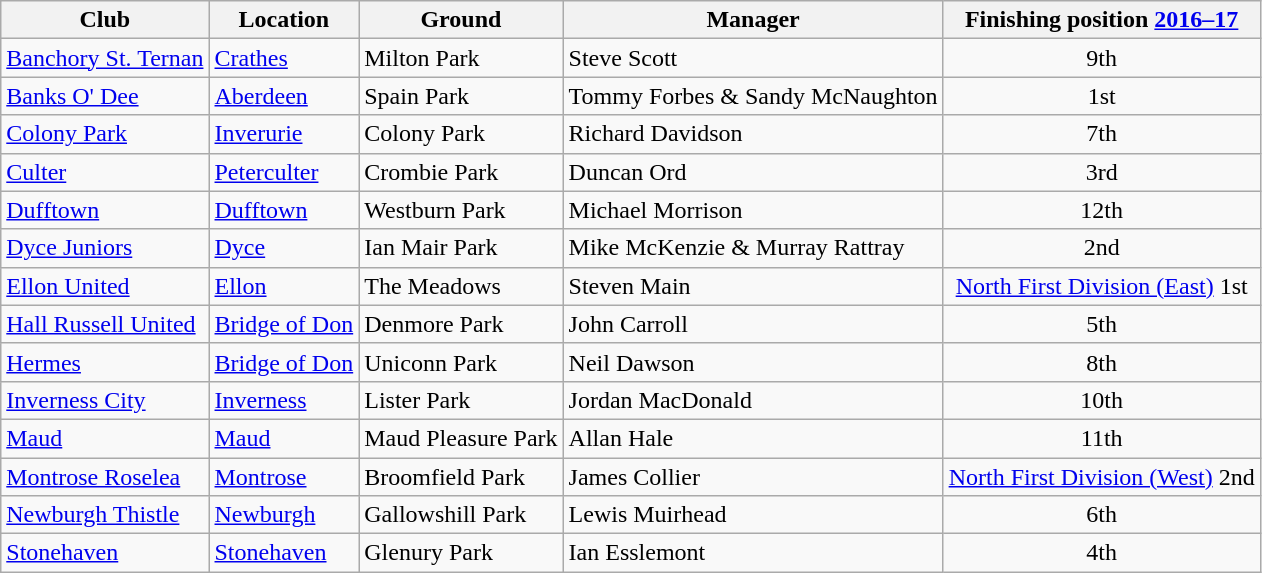<table class="wikitable sortable">
<tr>
<th>Club</th>
<th>Location</th>
<th>Ground</th>
<th>Manager</th>
<th>Finishing position <a href='#'>2016–17</a></th>
</tr>
<tr>
<td style="text-align:left;"><a href='#'>Banchory St. Ternan</a></td>
<td><a href='#'>Crathes</a></td>
<td>Milton Park</td>
<td>Steve Scott</td>
<td align="center">9th</td>
</tr>
<tr>
<td style="text-align:left;"><a href='#'>Banks O' Dee</a></td>
<td><a href='#'>Aberdeen</a></td>
<td>Spain Park</td>
<td>Tommy Forbes & Sandy McNaughton</td>
<td align="center">1st</td>
</tr>
<tr>
<td style="text-align:left;"><a href='#'>Colony Park</a></td>
<td><a href='#'>Inverurie</a></td>
<td>Colony Park</td>
<td>Richard Davidson</td>
<td align="center">7th</td>
</tr>
<tr>
<td style="text-align:left;"><a href='#'>Culter</a></td>
<td><a href='#'>Peterculter</a></td>
<td>Crombie Park</td>
<td>Duncan Ord</td>
<td align="center">3rd</td>
</tr>
<tr>
<td style="text-align:left;"><a href='#'>Dufftown</a></td>
<td><a href='#'>Dufftown</a></td>
<td>Westburn Park</td>
<td>Michael Morrison</td>
<td align="center">12th</td>
</tr>
<tr>
<td style="text-align:left;"><a href='#'>Dyce Juniors</a></td>
<td><a href='#'>Dyce</a></td>
<td>Ian Mair Park</td>
<td>Mike McKenzie & Murray Rattray</td>
<td align="center">2nd</td>
</tr>
<tr>
<td style="text-align:left;"><a href='#'>Ellon United</a></td>
<td><a href='#'>Ellon</a></td>
<td>The Meadows</td>
<td>Steven Main</td>
<td align="center"><a href='#'>North First Division (East)</a> 1st</td>
</tr>
<tr>
<td style="text-align:left;"><a href='#'>Hall Russell United</a></td>
<td><a href='#'>Bridge of Don</a></td>
<td>Denmore Park</td>
<td>John Carroll</td>
<td align="center">5th</td>
</tr>
<tr>
<td style="text-align:left;"><a href='#'>Hermes</a></td>
<td><a href='#'>Bridge of Don</a></td>
<td>Uniconn Park</td>
<td>Neil Dawson</td>
<td align="center">8th</td>
</tr>
<tr>
<td style="text-align:left;"><a href='#'>Inverness City</a></td>
<td><a href='#'>Inverness</a></td>
<td>Lister Park</td>
<td>Jordan MacDonald</td>
<td align="center">10th</td>
</tr>
<tr>
<td style="text-align:left;"><a href='#'>Maud</a></td>
<td><a href='#'>Maud</a></td>
<td>Maud Pleasure Park</td>
<td>Allan Hale</td>
<td align="center">11th</td>
</tr>
<tr>
<td style="text-align:left;"><a href='#'>Montrose Roselea</a></td>
<td><a href='#'>Montrose</a></td>
<td>Broomfield Park</td>
<td>James Collier</td>
<td align="center"><a href='#'>North First Division (West)</a> 2nd</td>
</tr>
<tr>
<td style="text-align:left;"><a href='#'>Newburgh Thistle</a></td>
<td><a href='#'>Newburgh</a></td>
<td>Gallowshill Park</td>
<td>Lewis Muirhead</td>
<td align="center">6th</td>
</tr>
<tr>
<td style="text-align:left;"><a href='#'>Stonehaven</a></td>
<td><a href='#'>Stonehaven</a></td>
<td>Glenury Park</td>
<td>Ian Esslemont</td>
<td align="center">4th</td>
</tr>
</table>
